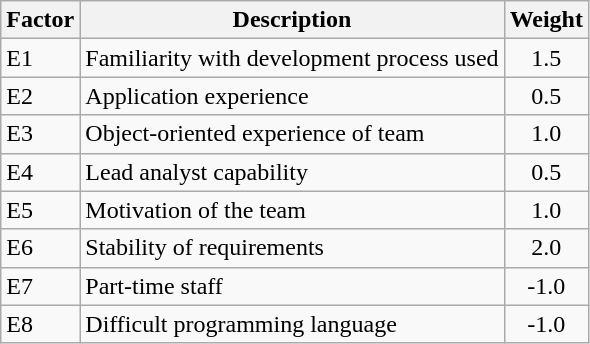<table class="wikitable">
<tr>
<th>Factor</th>
<th>Description</th>
<th>Weight</th>
</tr>
<tr>
<td>E1</td>
<td>Familiarity with development process used</td>
<td style="text-align: center;">1.5</td>
</tr>
<tr>
<td>E2</td>
<td>Application experience</td>
<td style="text-align: center;">0.5</td>
</tr>
<tr>
<td>E3</td>
<td>Object-oriented experience of team</td>
<td style="text-align: center;">1.0</td>
</tr>
<tr>
<td>E4</td>
<td>Lead analyst capability</td>
<td style="text-align: center;">0.5</td>
</tr>
<tr>
<td>E5</td>
<td>Motivation of the team</td>
<td style="text-align: center;">1.0</td>
</tr>
<tr>
<td>E6</td>
<td>Stability of requirements</td>
<td style="text-align: center;">2.0</td>
</tr>
<tr>
<td>E7</td>
<td>Part-time staff</td>
<td style="text-align: center;">-1.0</td>
</tr>
<tr>
<td>E8</td>
<td>Difficult programming language</td>
<td style="text-align: center;">-1.0</td>
</tr>
</table>
